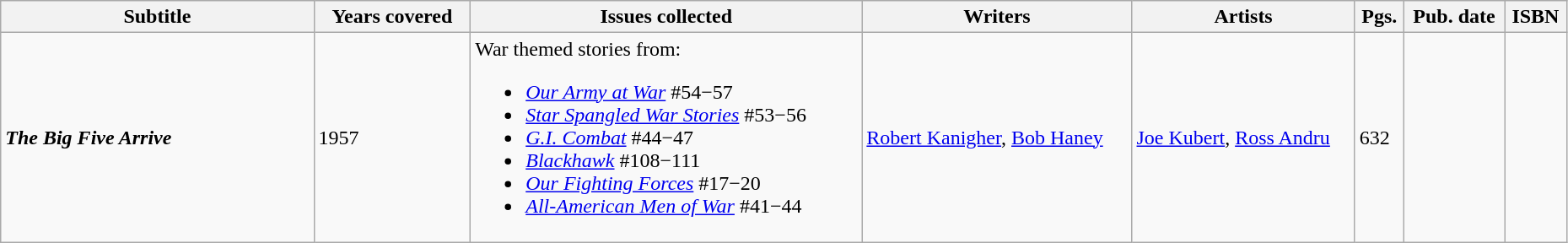<table class="wikitable sortable" width=98%>
<tr>
<th class="unsortable" width="20%">Subtitle</th>
<th width="10%">Years covered</th>
<th width="25%">Issues collected</th>
<th class="unsortable">Writers</th>
<th class="unsortable">Artists</th>
<th>Pgs.</th>
<th>Pub. date</th>
<th class="unsortable">ISBN</th>
</tr>
<tr>
<td><strong><em>The Big Five Arrive</em></strong></td>
<td>1957</td>
<td>War themed stories from:<br><ul><li><em><a href='#'>Our Army at War</a></em> #54−57</li><li><em><a href='#'>Star Spangled War Stories</a></em> #53−56</li><li><em><a href='#'>G.I. Combat</a></em> #44−47</li><li><em><a href='#'>Blackhawk</a></em> #108−111</li><li><em><a href='#'>Our Fighting Forces</a></em> #17−20</li><li><em><a href='#'>All-American Men of War</a></em> #41−44</li></ul></td>
<td><a href='#'>Robert Kanigher</a>, <a href='#'>Bob Haney</a></td>
<td><a href='#'>Joe Kubert</a>, <a href='#'>Ross Andru</a></td>
<td>632</td>
<td></td>
<td></td>
</tr>
</table>
